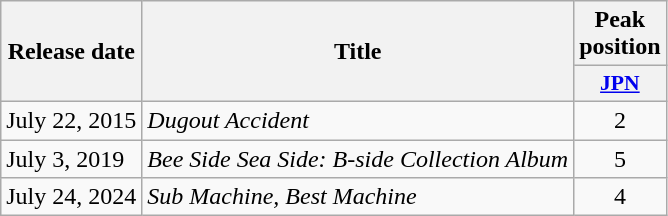<table class="wikitable">
<tr>
<th scope="col" rowspan="2">Release date</th>
<th scope="col" rowspan="2">Title</th>
<th scope="col" colspan="1">Peak position</th>
</tr>
<tr>
<th scope="col" style="width:3em;font-size:90%"><a href='#'>JPN</a><br></th>
</tr>
<tr>
<td>July 22, 2015</td>
<td><em>Dugout Accident</em></td>
<td align="center">2</td>
</tr>
<tr>
<td>July 3, 2019</td>
<td><em>Bee Side Sea Side: B-side Collection Album</em></td>
<td align="center">5</td>
</tr>
<tr>
<td>July 24, 2024</td>
<td><em>Sub Machine, Best Machine</em></td>
<td align="center">4</td>
</tr>
</table>
